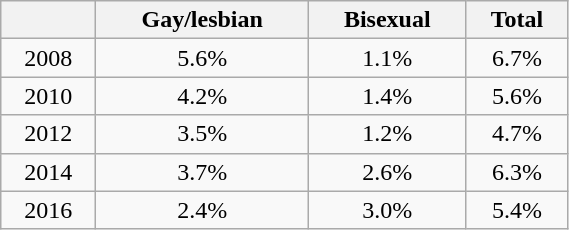<table class="wikitable sortable" style="text-align:center; width:30%;">
<tr>
<th></th>
<th>Gay/lesbian</th>
<th>Bisexual</th>
<th>Total</th>
</tr>
<tr>
<td>2008</td>
<td>5.6%</td>
<td>1.1%</td>
<td>6.7%</td>
</tr>
<tr>
<td>2010</td>
<td>4.2%</td>
<td>1.4%</td>
<td>5.6%</td>
</tr>
<tr>
<td>2012</td>
<td>3.5%</td>
<td>1.2%</td>
<td>4.7%</td>
</tr>
<tr>
<td>2014</td>
<td>3.7%</td>
<td>2.6%</td>
<td>6.3%</td>
</tr>
<tr>
<td>2016</td>
<td>2.4%</td>
<td>3.0%</td>
<td>5.4%</td>
</tr>
</table>
